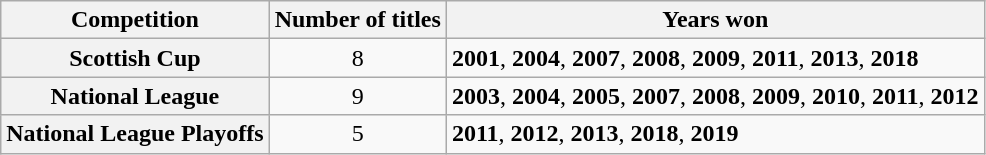<table class="wikitable plainrowheaders sortable">
<tr>
<th scope=col>Competition</th>
<th scope=col>Number of titles</th>
<th scope=col>Years won</th>
</tr>
<tr>
<th scope=row><strong>Scottish Cup</strong></th>
<td style="text-align:center;">8</td>
<td><strong>2001</strong>, <strong>2004</strong>, <strong>2007</strong>, <strong>2008</strong>, <strong>2009</strong>, <strong>2011</strong>, <strong>2013</strong>, <strong>2018</strong></td>
</tr>
<tr>
<th scope=row><strong>National League</strong></th>
<td style="text-align:center;">9</td>
<td><strong>2003</strong>, <strong>2004</strong>, <strong>2005</strong>, <strong>2007</strong>, <strong>2008</strong>, <strong>2009</strong>, <strong>2010</strong>, <strong>2011</strong>, <strong>2012</strong></td>
</tr>
<tr>
<th scope=row><strong>National League Playoffs</strong></th>
<td style="text-align:center;">5</td>
<td><strong>2011</strong>, <strong>2012</strong>, <strong>2013</strong>, <strong>2018</strong>, <strong>2019</strong></td>
</tr>
</table>
